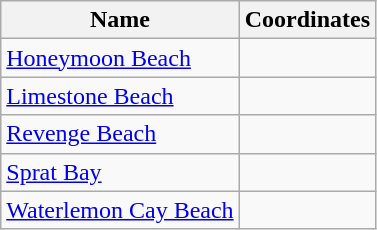<table class="wikitable sortable">
<tr>
<th>Name</th>
<th>Coordinates</th>
</tr>
<tr>
<td><a href='#'>Honeymoon Beach</a></td>
<td></td>
</tr>
<tr>
<td><a href='#'>Limestone Beach</a></td>
<td></td>
</tr>
<tr>
<td><a href='#'>Revenge Beach</a></td>
<td></td>
</tr>
<tr>
<td><a href='#'>Sprat Bay</a></td>
</tr>
<tr>
<td><a href='#'>Waterlemon Cay Beach</a></td>
<td></td>
</tr>
</table>
